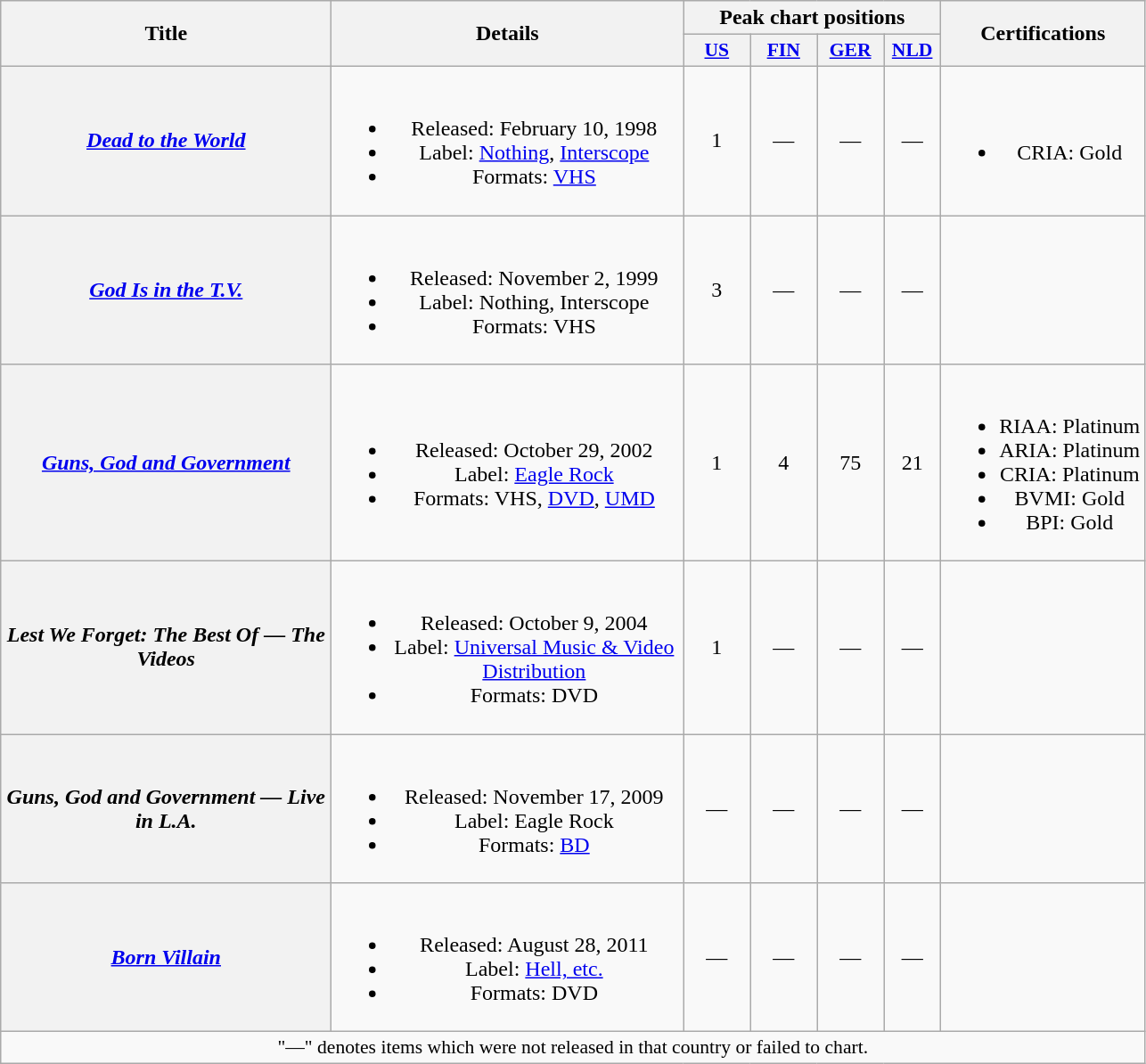<table class="wikitable plainrowheaders" style="text-align:center; border:1">
<tr>
<th scope="col" rowspan="2" style="width:15em;">Title</th>
<th scope="col" rowspan="2" style="width:16em;">Details</th>
<th scope="col" colspan="4">Peak chart positions</th>
<th scope="col" rowspan="2">Certifications</th>
</tr>
<tr>
<th scope="col" style="width:3em;font-size:90%;"><a href='#'>US</a><br></th>
<th scope="col" style="width:3em;font-size:90%;"><a href='#'>FIN</a><br></th>
<th scope="col" style="width:3em;font-size:90%;"><a href='#'>GER</a><br></th>
<th scope="col" style="width:2.5em; font-size:90%;"><a href='#'>NLD</a><br></th>
</tr>
<tr>
<th scope="row"><em><a href='#'>Dead to the World</a></em></th>
<td><br><ul><li>Released: February 10, 1998</li><li>Label: <a href='#'>Nothing</a>, <a href='#'>Interscope</a></li><li>Formats: <a href='#'>VHS</a></li></ul></td>
<td align="center">1</td>
<td align="center">—</td>
<td align="center">—</td>
<td align="center">—</td>
<td><br><ul><li>CRIA: Gold</li></ul></td>
</tr>
<tr>
<th scope="row"><em><a href='#'>God Is in the T.V.</a></em></th>
<td><br><ul><li>Released: November 2, 1999</li><li>Label: Nothing, Interscope</li><li>Formats: VHS</li></ul></td>
<td align="center">3</td>
<td align="center">—</td>
<td align="center">—</td>
<td align="center">—</td>
<td></td>
</tr>
<tr>
<th scope="row"><em><a href='#'>Guns, God and Government</a></em></th>
<td><br><ul><li>Released: October 29, 2002</li><li>Label: <a href='#'>Eagle Rock</a></li><li>Formats: VHS, <a href='#'>DVD</a>, <a href='#'>UMD</a></li></ul></td>
<td align="center">1</td>
<td align="center">4</td>
<td align="center">75</td>
<td align="center">21</td>
<td><br><ul><li>RIAA: Platinum</li><li>ARIA: Platinum</li><li>CRIA: Platinum</li><li>BVMI: Gold</li><li>BPI: Gold</li></ul></td>
</tr>
<tr>
<th scope="row"><em>Lest We Forget: The Best Of — The Videos</em></th>
<td><br><ul><li>Released: October 9, 2004</li><li>Label: <a href='#'>Universal Music & Video Distribution</a></li><li>Formats: DVD</li></ul></td>
<td align="center">1</td>
<td align="center">—</td>
<td align="center">—</td>
<td align="center">—</td>
<td></td>
</tr>
<tr>
<th scope="row"><em>Guns, God and Government — Live in L.A.</em></th>
<td><br><ul><li>Released: November 17, 2009</li><li>Label: Eagle Rock</li><li>Formats: <a href='#'>BD</a></li></ul></td>
<td align="center">—</td>
<td align="center">—</td>
<td align="center">—</td>
<td align="center">—</td>
<td></td>
</tr>
<tr>
<th scope="row"><em><a href='#'>Born Villain</a></em></th>
<td><br><ul><li>Released: August 28, 2011</li><li>Label: <a href='#'>Hell, etc.</a></li><li>Formats: DVD</li></ul></td>
<td align="center">—</td>
<td align="center">—</td>
<td align="center">—</td>
<td align="center">—</td>
<td></td>
</tr>
<tr>
<td align="center" colspan="7" style="font-size:90%">"—" denotes items which were not released in that country or failed to chart.</td>
</tr>
</table>
